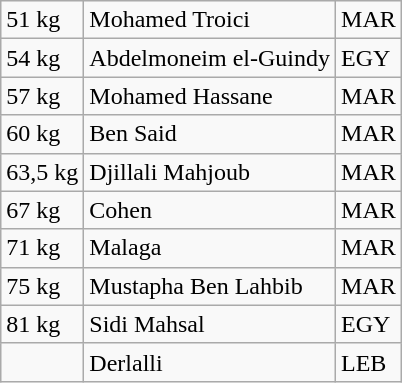<table class="wikitable">
<tr>
<td>51 kg</td>
<td>Mohamed Troici</td>
<td>MAR</td>
</tr>
<tr>
<td>54 kg</td>
<td>Abdelmoneim el-Guindy</td>
<td>EGY</td>
</tr>
<tr>
<td>57 kg</td>
<td>Mohamed Hassane</td>
<td>MAR</td>
</tr>
<tr>
<td>60 kg</td>
<td>Ben Said</td>
<td>MAR</td>
</tr>
<tr>
<td>63,5 kg</td>
<td>Djillali Mahjoub</td>
<td>MAR</td>
</tr>
<tr>
<td>67 kg</td>
<td>Cohen</td>
<td>MAR</td>
</tr>
<tr>
<td>71 kg</td>
<td>Malaga</td>
<td>MAR</td>
</tr>
<tr>
<td>75 kg</td>
<td>Mustapha Ben Lahbib</td>
<td>MAR</td>
</tr>
<tr>
<td>81 kg</td>
<td>Sidi Mahsal</td>
<td>EGY</td>
</tr>
<tr>
<td></td>
<td>Derlalli</td>
<td>LEB</td>
</tr>
</table>
